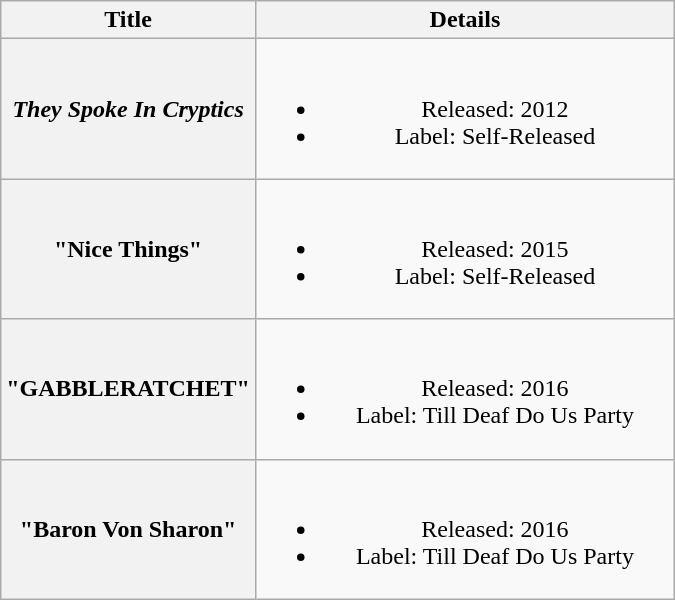<table class="wikitable plainrowheaders" style="text-align:center;">
<tr>
<th scope="col" style="width:10em;">Title</th>
<th scope="col" style="width:17em;">Details</th>
</tr>
<tr>
<th scope="row"><em>They Spoke In Cryptics</em></th>
<td><br><ul><li>Released: 2012</li><li>Label: Self-Released</li></ul></td>
</tr>
<tr>
<th scope="row">"Nice Things"</th>
<td><br><ul><li>Released: 2015</li><li>Label: Self-Released</li></ul></td>
</tr>
<tr>
<th scope="row">"GABBLERATCHET"</th>
<td><br><ul><li>Released: 2016</li><li>Label: Till Deaf Do Us Party</li></ul></td>
</tr>
<tr>
<th scope="row">"Baron Von Sharon"</th>
<td><br><ul><li>Released: 2016</li><li>Label: Till Deaf Do Us Party</li></ul></td>
</tr>
</table>
